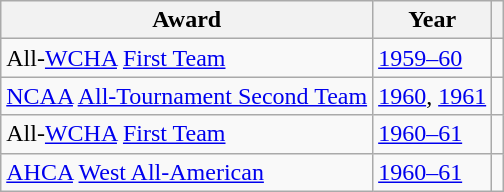<table class="wikitable">
<tr>
<th>Award</th>
<th>Year</th>
<th></th>
</tr>
<tr>
<td>All-<a href='#'>WCHA</a> <a href='#'>First Team</a></td>
<td><a href='#'>1959–60</a></td>
<td></td>
</tr>
<tr>
<td><a href='#'>NCAA</a> <a href='#'>All-Tournament Second Team</a></td>
<td><a href='#'>1960</a>, <a href='#'>1961</a></td>
<td></td>
</tr>
<tr>
<td>All-<a href='#'>WCHA</a> <a href='#'>First Team</a></td>
<td><a href='#'>1960–61</a></td>
<td></td>
</tr>
<tr>
<td><a href='#'>AHCA</a> <a href='#'>West All-American</a></td>
<td><a href='#'>1960–61</a></td>
<td></td>
</tr>
</table>
